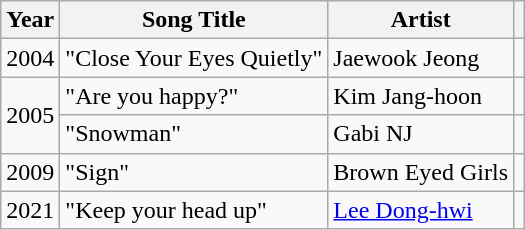<table class="wikitable plainrowheaders sortable">
<tr>
<th scope="col">Year</th>
<th scope="col">Song Title</th>
<th scope="col">Artist</th>
<th scope="col" class="unsortable"></th>
</tr>
<tr>
<td>2004</td>
<td>"Close Your Eyes Quietly"</td>
<td>Jaewook Jeong</td>
<td></td>
</tr>
<tr>
<td rowspan="2">2005</td>
<td>"Are you happy?"</td>
<td>Kim Jang-hoon</td>
<td></td>
</tr>
<tr>
<td>"Snowman"</td>
<td>Gabi NJ</td>
<td></td>
</tr>
<tr>
<td>2009</td>
<td>"Sign"</td>
<td>Brown Eyed Girls</td>
<td></td>
</tr>
<tr>
<td>2021</td>
<td>"Keep your head up" </td>
<td><a href='#'>Lee Dong-hwi</a></td>
<td></td>
</tr>
</table>
